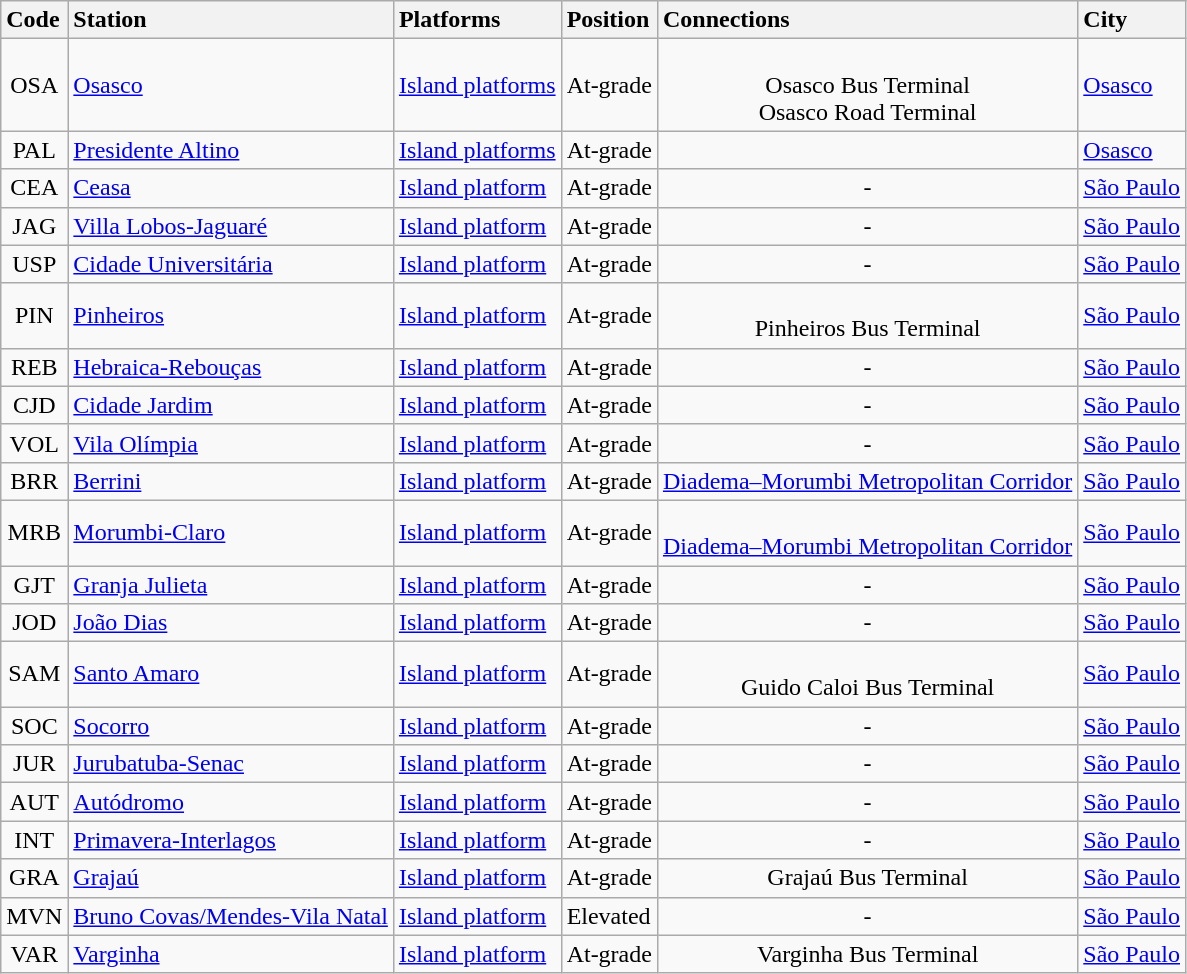<table class="wikitable">
<tr>
<th style="text-align:left;">Code</th>
<th style="text-align:left;">Station</th>
<th style="text-align:left;">Platforms</th>
<th style="text-align:left;">Position</th>
<th style="text-align:left;">Connections</th>
<th style="text-align:left;">City</th>
</tr>
<tr>
<td style="text-align:center;">OSA</td>
<td style="text-align:left;"><a href='#'>Osasco</a></td>
<td style="text-align:left;"><a href='#'>Island platforms</a></td>
<td style="text-align:left;">At-grade</td>
<td style="text-align:center;"> <br>  Osasco Bus Terminal<br> Osasco Road Terminal</td>
<td style="text-align:left;"><a href='#'>Osasco</a></td>
</tr>
<tr>
<td style="text-align:center;">PAL</td>
<td style="text-align:left;"><a href='#'>Presidente Altino</a></td>
<td style="text-align:left;"><a href='#'>Island platforms</a></td>
<td style="text-align:left;">At-grade</td>
<td style="text-align:center;"> </td>
<td style="text-align:left;"><a href='#'>Osasco</a></td>
</tr>
<tr>
<td style="text-align:center;">CEA</td>
<td style="text-align:left;"><a href='#'>Ceasa</a></td>
<td style="text-align:left;"><a href='#'>Island platform</a></td>
<td style="text-align:left;">At-grade</td>
<td style="text-align:center;">-</td>
<td style="text-align:left;"><a href='#'>São Paulo</a></td>
</tr>
<tr>
<td style="text-align:center;">JAG</td>
<td style="text-align:left;"><a href='#'>Villa Lobos-Jaguaré</a></td>
<td style="text-align:left;"><a href='#'>Island platform</a></td>
<td style="text-align:left;">At-grade</td>
<td style="text-align:center;">-</td>
<td style="text-align:left;"><a href='#'>São Paulo</a></td>
</tr>
<tr>
<td style="text-align:center;">USP</td>
<td style="text-align:left;"><a href='#'>Cidade Universitária</a></td>
<td style="text-align:left;"><a href='#'>Island platform</a></td>
<td style="text-align:left;">At-grade</td>
<td style="text-align:center;">-</td>
<td style="text-align:left;"><a href='#'>São Paulo</a></td>
</tr>
<tr>
<td style="text-align:center;">PIN</td>
<td style="text-align:left;"><a href='#'>Pinheiros</a></td>
<td style="text-align:left;"><a href='#'>Island platform</a></td>
<td style="text-align:left;">At-grade</td>
<td style="text-align:center;"> <br> Pinheiros Bus Terminal</td>
<td style="text-align:left;"><a href='#'>São Paulo</a></td>
</tr>
<tr>
<td style="text-align:center;">REB</td>
<td style="text-align:left;"><a href='#'>Hebraica-Rebouças</a></td>
<td style="text-align:left;"><a href='#'>Island platform</a></td>
<td style="text-align:left;">At-grade</td>
<td style="text-align:center;">-</td>
<td style="text-align:left;"><a href='#'>São Paulo</a></td>
</tr>
<tr>
<td style="text-align:center;">CJD</td>
<td style="text-align:left;"><a href='#'>Cidade Jardim</a></td>
<td style="text-align:left;"><a href='#'>Island platform</a></td>
<td style="text-align:left;">At-grade</td>
<td style="text-align:center;">-</td>
<td style="text-align:left;"><a href='#'>São Paulo</a></td>
</tr>
<tr>
<td style="text-align:center;">VOL</td>
<td style="text-align:left;"><a href='#'>Vila Olímpia</a></td>
<td style="text-align:left;"><a href='#'>Island platform</a></td>
<td style="text-align:left;">At-grade</td>
<td style="text-align:center;">-</td>
<td style="text-align:left;"><a href='#'>São Paulo</a></td>
</tr>
<tr>
<td style="text-align:center;">BRR</td>
<td style="text-align:left;"><a href='#'>Berrini</a></td>
<td style="text-align:left;"><a href='#'>Island platform</a></td>
<td style="text-align:left;">At-grade</td>
<td style="text-align:center;"> <a href='#'>Diadema–Morumbi Metropolitan Corridor</a></td>
<td style="text-align:left;"><a href='#'>São Paulo</a></td>
</tr>
<tr>
<td style="text-align:center;">MRB</td>
<td style="text-align:left;"><a href='#'>Morumbi-Claro</a></td>
<td style="text-align:left;"><a href='#'>Island platform</a></td>
<td style="text-align:left;">At-grade</td>
<td style="text-align:center;">  <em></em><br> <a href='#'>Diadema–Morumbi Metropolitan Corridor</a></td>
<td style="text-align:left;"><a href='#'>São Paulo</a></td>
</tr>
<tr>
<td style="text-align:center;">GJT</td>
<td style="text-align:left;"><a href='#'>Granja Julieta</a></td>
<td style="text-align:left;"><a href='#'>Island platform</a></td>
<td style="text-align:left;">At-grade</td>
<td style="text-align:center;">-</td>
<td style="text-align:left;"><a href='#'>São Paulo</a></td>
</tr>
<tr>
<td style="text-align:center;">JOD</td>
<td style="text-align:left;"><a href='#'>João Dias</a></td>
<td style="text-align:left;"><a href='#'>Island platform</a></td>
<td style="text-align:left;">At-grade</td>
<td style="text-align:center;">-</td>
<td style="text-align:left;"><a href='#'>São Paulo</a></td>
</tr>
<tr>
<td style="text-align:center;">SAM</td>
<td style="text-align:left;"><a href='#'>Santo Amaro</a></td>
<td style="text-align:left;"><a href='#'>Island platform</a></td>
<td style="text-align:left;">At-grade</td>
<td style="text-align:center;"> <br> Guido Caloi Bus Terminal</td>
<td style="text-align:left;"><a href='#'>São Paulo</a></td>
</tr>
<tr>
<td style="text-align:center;">SOC</td>
<td style="text-align:left;"><a href='#'>Socorro</a></td>
<td style="text-align:left;"><a href='#'>Island platform</a></td>
<td style="text-align:left;">At-grade</td>
<td style="text-align:center;">-</td>
<td style="text-align:left;"><a href='#'>São Paulo</a></td>
</tr>
<tr>
<td style="text-align:center;">JUR</td>
<td style="text-align:left;"><a href='#'>Jurubatuba-Senac</a></td>
<td style="text-align:left;"><a href='#'>Island platform</a></td>
<td style="text-align:left;">At-grade</td>
<td style="text-align:center;">-</td>
<td style="text-align:left;"><a href='#'>São Paulo</a></td>
</tr>
<tr>
<td style="text-align:center;">AUT</td>
<td style="text-align:left;"><a href='#'>Autódromo</a></td>
<td style="text-align:left;"><a href='#'>Island platform</a></td>
<td style="text-align:left;">At-grade</td>
<td style="text-align:center;">-</td>
<td style="text-align:left;"><a href='#'>São Paulo</a></td>
</tr>
<tr>
<td style="text-align:center;">INT</td>
<td style="text-align:left;"><a href='#'>Primavera-Interlagos</a></td>
<td style="text-align:left;"><a href='#'>Island platform</a></td>
<td style="text-align:left;">At-grade</td>
<td style="text-align:center;">-</td>
<td style="text-align:left;"><a href='#'>São Paulo</a></td>
</tr>
<tr>
<td style="text-align:center;">GRA</td>
<td style="text-align:left;"><a href='#'>Grajaú</a></td>
<td style="text-align:left;"><a href='#'>Island platform</a></td>
<td style="text-align:left;">At-grade</td>
<td style="text-align:center;">  Grajaú Bus Terminal</td>
<td style="text-align:left;"><a href='#'>São Paulo</a></td>
</tr>
<tr>
<td style="text-align:center;">MVN</td>
<td style="text-align:left;"><a href='#'>Bruno Covas/Mendes-Vila Natal</a></td>
<td style="text-align:left;"><a href='#'>Island platform</a></td>
<td style="text-align:left;">Elevated</td>
<td style="text-align:center;">-</td>
<td style="text-align:left;"><a href='#'>São Paulo</a></td>
</tr>
<tr>
<td style="text-align:center;">VAR</td>
<td style="text-align:left;"><a href='#'>Varginha</a></td>
<td style="text-align:left;"><a href='#'>Island platform</a></td>
<td style="text-align:left;">At-grade</td>
<td style="text-align:center;"> Varginha Bus Terminal <em></em></td>
<td style="text-align:left;"><a href='#'>São Paulo</a></td>
</tr>
</table>
